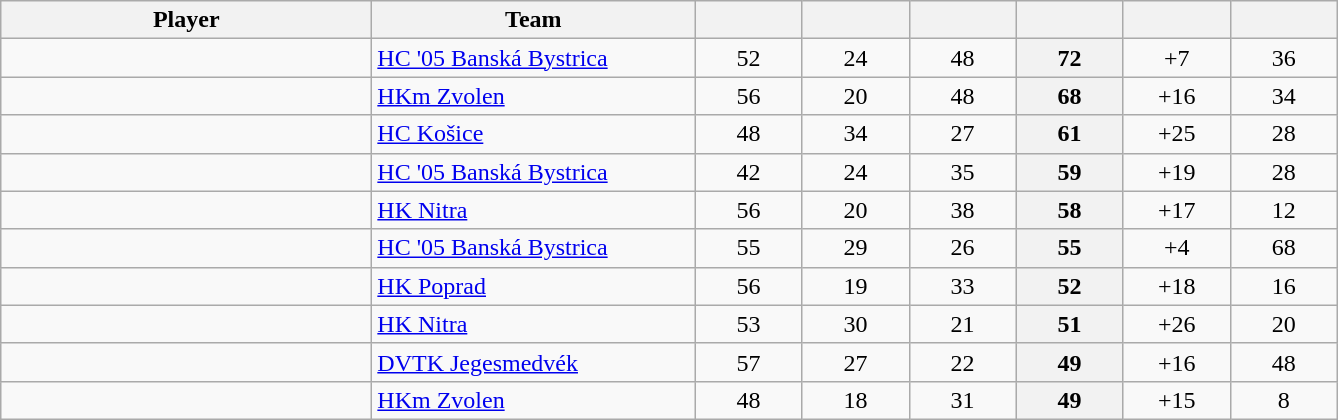<table class="wikitable sortable" style="text-align: center">
<tr>
<th style="width: 15em;">Player</th>
<th style="width: 13em;">Team</th>
<th style="width: 4em;"></th>
<th style="width: 4em;"></th>
<th style="width: 4em;"></th>
<th style="width: 4em;"></th>
<th style="width: 4em;"></th>
<th style="width: 4em;"></th>
</tr>
<tr>
<td style="text-align:left;"> </td>
<td style="text-align:left;"><a href='#'>HC '05 Banská Bystrica</a></td>
<td>52</td>
<td>24</td>
<td>48</td>
<th>72</th>
<td>+7</td>
<td>36</td>
</tr>
<tr>
<td style="text-align:left;"> </td>
<td style="text-align:left;"><a href='#'>HKm Zvolen</a></td>
<td>56</td>
<td>20</td>
<td>48</td>
<th>68</th>
<td>+16</td>
<td>34</td>
</tr>
<tr>
<td style="text-align:left;"> </td>
<td style="text-align:left;"><a href='#'>HC Košice</a></td>
<td>48</td>
<td>34</td>
<td>27</td>
<th>61</th>
<td>+25</td>
<td>28</td>
</tr>
<tr>
<td style="text-align:left;"> </td>
<td style="text-align:left;"><a href='#'>HC '05 Banská Bystrica</a></td>
<td>42</td>
<td>24</td>
<td>35</td>
<th>59</th>
<td>+19</td>
<td>28</td>
</tr>
<tr>
<td style="text-align:left;"> </td>
<td style="text-align:left;"><a href='#'>HK Nitra</a></td>
<td>56</td>
<td>20</td>
<td>38</td>
<th>58</th>
<td>+17</td>
<td>12</td>
</tr>
<tr>
<td style="text-align:left;"> </td>
<td style="text-align:left;"><a href='#'>HC '05 Banská Bystrica</a></td>
<td>55</td>
<td>29</td>
<td>26</td>
<th>55</th>
<td>+4</td>
<td>68</td>
</tr>
<tr>
<td style="text-align:left;"> </td>
<td style="text-align:left;"><a href='#'>HK Poprad</a></td>
<td>56</td>
<td>19</td>
<td>33</td>
<th>52</th>
<td>+18</td>
<td>16</td>
</tr>
<tr>
<td style="text-align:left;"> </td>
<td style="text-align:left;"><a href='#'>HK Nitra</a></td>
<td>53</td>
<td>30</td>
<td>21</td>
<th>51</th>
<td>+26</td>
<td>20</td>
</tr>
<tr>
<td style="text-align:left;"> </td>
<td style="text-align:left;"><a href='#'>DVTK Jegesmedvék</a></td>
<td>57</td>
<td>27</td>
<td>22</td>
<th>49</th>
<td>+16</td>
<td>48</td>
</tr>
<tr>
<td style="text-align:left;"> </td>
<td style="text-align:left;"><a href='#'>HKm Zvolen</a></td>
<td>48</td>
<td>18</td>
<td>31</td>
<th>49</th>
<td>+15</td>
<td>8</td>
</tr>
</table>
